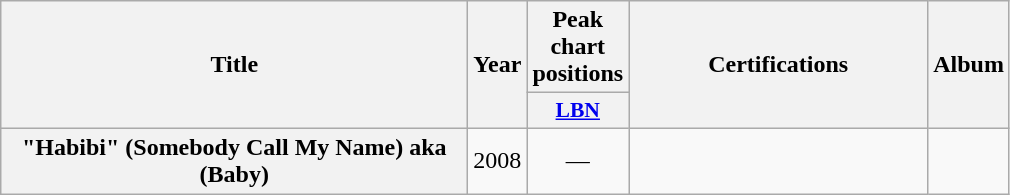<table class="wikitable plainrowheaders" style="text-align: center;">
<tr>
<th scope="col" rowspan="2" style="width:19em;">Title</th>
<th scope="col" rowspan="2">Year</th>
<th scope="col" colspan="1">Peak chart positions</th>
<th scope="col" rowspan="2" style="width:12em;">Certifications</th>
<th rowspan="2">Album</th>
</tr>
<tr>
<th scope="col" style="width:3em;font-size:90%;"><a href='#'>LBN</a><br></th>
</tr>
<tr>
<th scope="row">"Habibi" (Somebody Call My Name) aka (Baby)<br></th>
<td>2008</td>
<td>—</td>
<td></td>
<td></td>
</tr>
</table>
